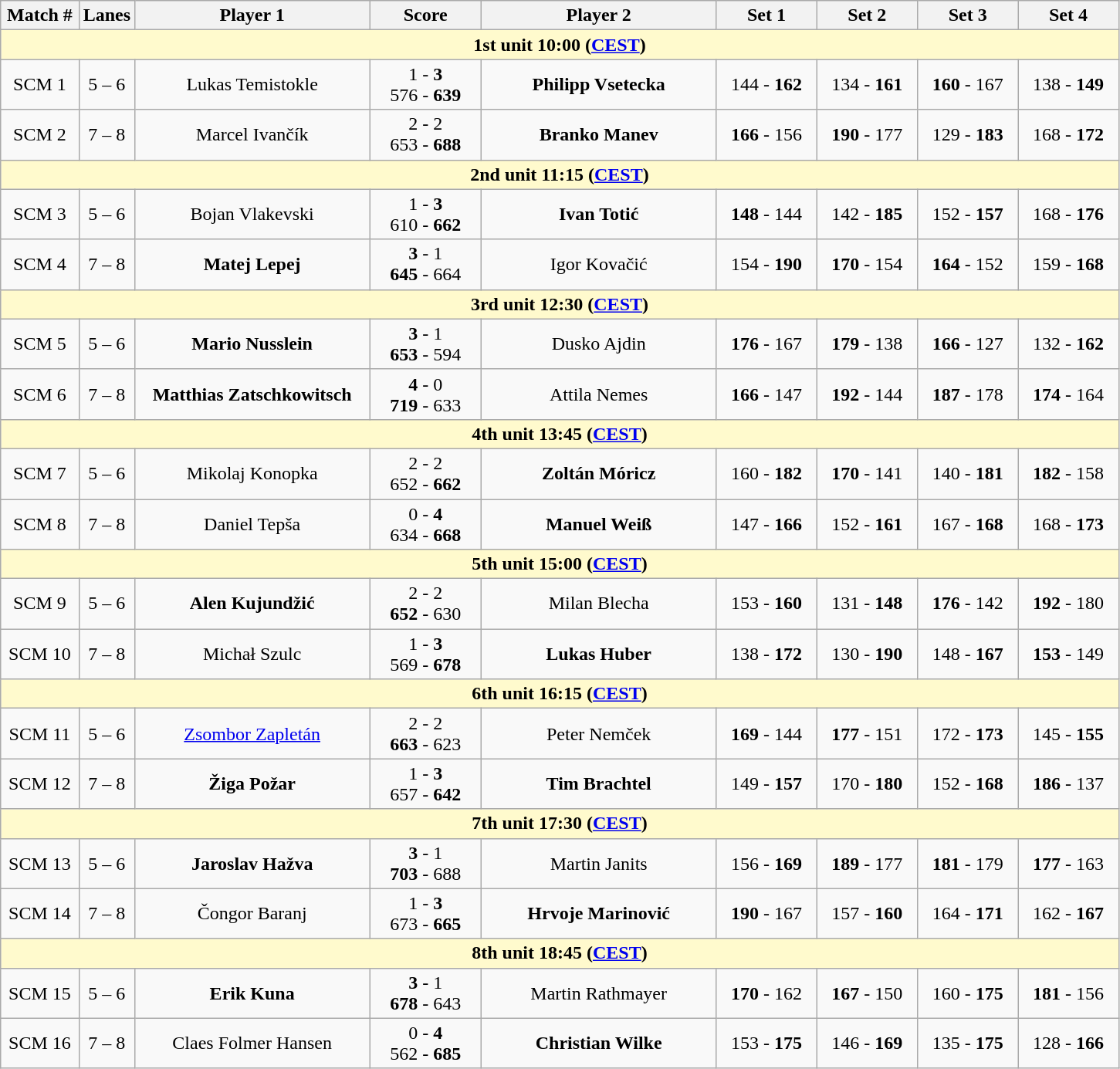<table class="wikitable">
<tr>
<th width="7%">Match #</th>
<th width="5%">Lanes</th>
<th width="21%">Player 1</th>
<th width="10%">Score</th>
<th width="21%">Player 2</th>
<th width="9%">Set 1</th>
<th width="9%">Set 2</th>
<th width="9%">Set 3</th>
<th width="9%">Set 4</th>
</tr>
<tr>
<td colspan="9" style="text-align:center; background-color:#FFFACD"><strong>1st unit 10:00 (<a href='#'>CEST</a>)</strong></td>
</tr>
<tr style="text-align:center;">
<td>SCM 1</td>
<td>5 – 6</td>
<td> Lukas Temistokle</td>
<td>1 - <strong>3</strong> <br> 576 - <strong>639</strong></td>
<td> <strong>Philipp Vsetecka</strong></td>
<td>144 - <strong>162</strong></td>
<td>134 - <strong>161</strong></td>
<td><strong>160</strong> - 167</td>
<td>138 - <strong>149</strong></td>
</tr>
<tr style="text-align:center;">
<td>SCM 2</td>
<td>7 – 8</td>
<td> Marcel Ivančík</td>
<td>2 - 2 <br> 653 - <strong>688</strong></td>
<td> <strong>Branko Manev</strong></td>
<td><strong>166</strong> - 156</td>
<td><strong>190</strong> - 177</td>
<td>129 - <strong>183</strong></td>
<td>168 - <strong>172</strong></td>
</tr>
<tr>
<td colspan="9" style="text-align:center; background-color:#FFFACD"><strong>2nd unit 11:15 (<a href='#'>CEST</a>)</strong></td>
</tr>
<tr style="text-align:center;">
<td>SCM 3</td>
<td>5 – 6</td>
<td> Bojan Vlakevski</td>
<td>1 - <strong>3</strong> <br> 610 - <strong>662</strong></td>
<td> <strong>Ivan Totić</strong></td>
<td><strong>148</strong> - 144</td>
<td>142 - <strong>185</strong></td>
<td>152 - <strong>157</strong></td>
<td>168 - <strong>176</strong></td>
</tr>
<tr style="text-align:center;">
<td>SCM 4</td>
<td>7 – 8</td>
<td> <strong>Matej Lepej</strong></td>
<td><strong>3</strong> - 1 <br> <strong>645</strong> - 664</td>
<td> Igor Kovačić</td>
<td>154 - <strong>190</strong></td>
<td><strong>170</strong> - 154</td>
<td><strong>164</strong> - 152</td>
<td>159 - <strong>168</strong></td>
</tr>
<tr>
<td colspan="9" style="text-align:center; background-color:#FFFACD"><strong>3rd unit 12:30 (<a href='#'>CEST</a>)</strong></td>
</tr>
<tr style="text-align:center;">
<td>SCM 5</td>
<td>5 – 6</td>
<td> <strong>Mario Nusslein</strong></td>
<td><strong>3</strong> - 1 <br> <strong>653</strong> - 594</td>
<td> Dusko Ajdin</td>
<td><strong>176</strong> - 167</td>
<td><strong>179</strong> - 138</td>
<td><strong>166</strong> - 127</td>
<td>132 - <strong>162</strong></td>
</tr>
<tr style="text-align:center;">
<td>SCM 6</td>
<td>7 – 8</td>
<td> <strong>Matthias Zatschkowitsch</strong></td>
<td><strong>4</strong> - 0 <br> <strong>719</strong> - 633</td>
<td> Attila Nemes</td>
<td><strong>166</strong> - 147</td>
<td><strong>192</strong> - 144</td>
<td><strong>187</strong> - 178</td>
<td><strong>174</strong> - 164</td>
</tr>
<tr>
<td colspan="9" style="text-align:center; background-color:#FFFACD"><strong>4th unit 13:45 (<a href='#'>CEST</a>)</strong></td>
</tr>
<tr style="text-align:center;">
<td>SCM 7</td>
<td>5 – 6</td>
<td> Mikolaj Konopka</td>
<td>2 - 2 <br> 652 - <strong>662</strong></td>
<td> <strong>Zoltán Móricz</strong></td>
<td>160 - <strong>182</strong></td>
<td><strong>170</strong> - 141</td>
<td>140 - <strong>181</strong></td>
<td><strong>182</strong> - 158</td>
</tr>
<tr style="text-align:center;">
<td>SCM 8</td>
<td>7 – 8</td>
<td> Daniel Tepša</td>
<td>0 - <strong>4</strong> <br> 634 - <strong>668</strong></td>
<td> <strong>Manuel Weiß</strong></td>
<td>147 - <strong>166</strong></td>
<td>152 - <strong>161</strong></td>
<td>167 - <strong>168</strong></td>
<td>168 - <strong>173</strong></td>
</tr>
<tr>
<td colspan="9" style="text-align:center; background-color:#FFFACD"><strong>5th unit 15:00 (<a href='#'>CEST</a>)</strong></td>
</tr>
<tr style="text-align:center;">
<td>SCM 9</td>
<td>5 – 6</td>
<td> <strong>Alen Kujundžić</strong></td>
<td>2 - 2 <br> <strong>652</strong> - 630</td>
<td> Milan Blecha</td>
<td>153 - <strong>160</strong></td>
<td>131 - <strong>148</strong></td>
<td><strong>176</strong> - 142</td>
<td><strong>192</strong> - 180</td>
</tr>
<tr style="text-align:center;">
<td>SCM 10</td>
<td>7 – 8</td>
<td> Michał Szulc</td>
<td>1 - <strong>3</strong> <br> 569 - <strong>678</strong></td>
<td> <strong>Lukas Huber</strong></td>
<td>138 - <strong>172</strong></td>
<td>130 - <strong>190</strong></td>
<td>148 - <strong>167</strong></td>
<td><strong>153</strong> - 149</td>
</tr>
<tr>
<td colspan="9" style="text-align:center; background-color:#FFFACD"><strong>6th unit 16:15 (<a href='#'>CEST</a>)</strong></td>
</tr>
<tr style="text-align:center;">
<td>SCM 11</td>
<td>5 – 6</td>
<td> <a href='#'>Zsombor Zapletán</a></td>
<td>2 - 2 <br> <strong>663</strong> - 623</td>
<td> Peter Nemček</td>
<td><strong>169</strong> - 144</td>
<td><strong>177</strong> - 151</td>
<td>172 - <strong>173</strong></td>
<td>145 - <strong>155</strong></td>
</tr>
<tr style="text-align:center;">
<td>SCM 12</td>
<td>7 – 8</td>
<td> <strong>Žiga Požar</strong></td>
<td>1 - <strong>3</strong> <br> 657 - <strong>642</strong></td>
<td> <strong>Tim Brachtel</strong></td>
<td>149 - <strong>157</strong></td>
<td>170 - <strong>180</strong></td>
<td>152 - <strong>168</strong></td>
<td><strong>186</strong> - 137</td>
</tr>
<tr>
<td colspan="9" style="text-align:center; background-color:#FFFACD"><strong>7th unit 17:30 (<a href='#'>CEST</a>)</strong></td>
</tr>
<tr style="text-align:center;">
<td>SCM 13</td>
<td>5 – 6</td>
<td> <strong>Jaroslav Hažva</strong></td>
<td><strong>3</strong> - 1 <br> <strong>703</strong> - 688</td>
<td> Martin Janits</td>
<td>156 - <strong>169</strong></td>
<td><strong>189</strong> - 177</td>
<td><strong>181</strong> - 179</td>
<td><strong>177</strong> - 163</td>
</tr>
<tr style="text-align:center;">
<td>SCM 14</td>
<td>7 – 8</td>
<td> Čongor Baranj</td>
<td>1 - <strong>3</strong> <br> 673 - <strong>665</strong></td>
<td> <strong>Hrvoje Marinović</strong></td>
<td><strong>190</strong> - 167</td>
<td>157 - <strong>160</strong></td>
<td>164 - <strong>171</strong></td>
<td>162 - <strong>167</strong></td>
</tr>
<tr>
<td colspan="9" style="text-align:center; background-color:#FFFACD"><strong>8th unit 18:45 (<a href='#'>CEST</a>)</strong></td>
</tr>
<tr style="text-align:center;">
<td>SCM 15</td>
<td>5 – 6</td>
<td> <strong>Erik Kuna</strong></td>
<td><strong>3</strong> - 1 <br> <strong>678</strong> - 643</td>
<td> Martin Rathmayer</td>
<td><strong>170</strong> - 162</td>
<td><strong>167</strong> - 150</td>
<td>160 - <strong>175</strong></td>
<td><strong>181</strong> - 156</td>
</tr>
<tr style="text-align:center;">
<td>SCM 16</td>
<td>7 – 8</td>
<td> Claes Folmer Hansen</td>
<td>0 - <strong>4</strong> <br> 562 - <strong>685</strong></td>
<td> <strong>Christian Wilke</strong></td>
<td>153 - <strong>175</strong></td>
<td>146 - <strong>169</strong></td>
<td>135 - <strong>175</strong></td>
<td>128 - <strong>166</strong></td>
</tr>
</table>
